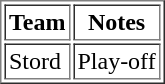<table border="1" cellpadding="2">
<tr>
<th>Team</th>
<th>Notes</th>
</tr>
<tr>
<td>Stord</td>
<td>Play-off</td>
</tr>
</table>
